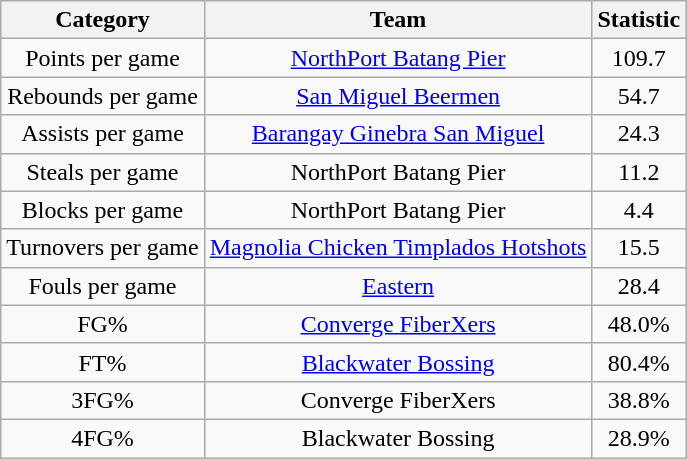<table class="wikitable" style="text-align:center">
<tr>
<th>Category</th>
<th>Team</th>
<th>Statistic</th>
</tr>
<tr>
<td>Points per game</td>
<td><a href='#'>NorthPort Batang Pier</a></td>
<td>109.7</td>
</tr>
<tr>
<td>Rebounds per game</td>
<td><a href='#'>San Miguel Beermen</a></td>
<td>54.7</td>
</tr>
<tr>
<td>Assists per game</td>
<td><a href='#'>Barangay Ginebra San Miguel</a></td>
<td>24.3</td>
</tr>
<tr>
<td>Steals per game</td>
<td>NorthPort Batang Pier</td>
<td>11.2</td>
</tr>
<tr>
<td>Blocks per game</td>
<td>NorthPort Batang Pier</td>
<td>4.4</td>
</tr>
<tr>
<td>Turnovers per game</td>
<td><a href='#'>Magnolia Chicken Timplados Hotshots</a></td>
<td>15.5</td>
</tr>
<tr>
<td>Fouls per game</td>
<td><a href='#'>Eastern</a></td>
<td>28.4</td>
</tr>
<tr>
<td>FG%</td>
<td><a href='#'>Converge FiberXers</a></td>
<td>48.0%</td>
</tr>
<tr>
<td>FT%</td>
<td><a href='#'>Blackwater Bossing</a></td>
<td>80.4%</td>
</tr>
<tr>
<td>3FG%</td>
<td>Converge FiberXers</td>
<td>38.8%</td>
</tr>
<tr>
<td>4FG%</td>
<td>Blackwater Bossing</td>
<td>28.9%</td>
</tr>
</table>
